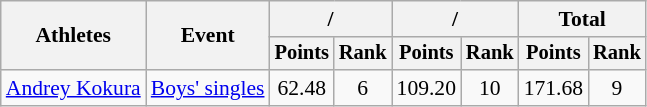<table class="wikitable" style="font-size:90%">
<tr>
<th rowspan="2">Athletes</th>
<th rowspan="2">Event</th>
<th colspan="2">/</th>
<th colspan="2">/</th>
<th colspan="2">Total</th>
</tr>
<tr style="font-size:95%">
<th>Points</th>
<th>Rank</th>
<th>Points</th>
<th>Rank</th>
<th>Points</th>
<th>Rank</th>
</tr>
<tr align=center>
<td align=left><a href='#'>Andrey Kokura</a></td>
<td align=left><a href='#'>Boys' singles</a></td>
<td>62.48</td>
<td>6</td>
<td>109.20</td>
<td>10</td>
<td>171.68</td>
<td>9</td>
</tr>
</table>
